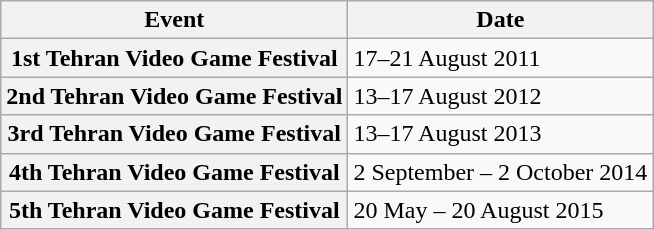<table class="wikitable">
<tr>
<th>Event</th>
<th>Date</th>
</tr>
<tr>
<th>1st Tehran Video Game Festival</th>
<td>17–21 August 2011</td>
</tr>
<tr>
<th>2nd Tehran Video Game Festival</th>
<td>13–17 August 2012</td>
</tr>
<tr>
<th>3rd Tehran Video Game Festival</th>
<td>13–17 August 2013</td>
</tr>
<tr>
<th>4th Tehran Video Game Festival</th>
<td>2 September – 2 October 2014</td>
</tr>
<tr>
<th>5th Tehran Video Game Festival</th>
<td>20 May – 20 August 2015</td>
</tr>
</table>
